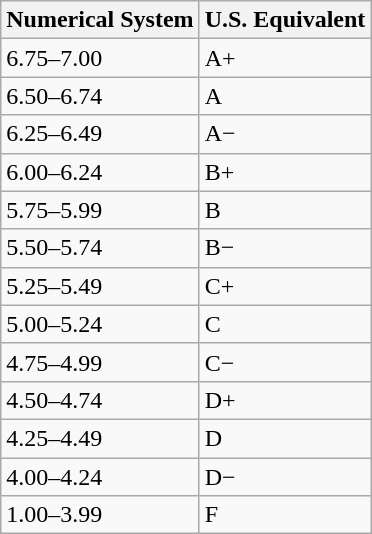<table class="wikitable">
<tr>
<th>Numerical System</th>
<th>U.S. Equivalent</th>
</tr>
<tr>
<td>6.75–7.00</td>
<td>A+</td>
</tr>
<tr>
<td>6.50–6.74</td>
<td>A</td>
</tr>
<tr>
<td>6.25–6.49</td>
<td>A−</td>
</tr>
<tr>
<td>6.00–6.24</td>
<td>B+</td>
</tr>
<tr>
<td>5.75–5.99</td>
<td>B</td>
</tr>
<tr>
<td>5.50–5.74</td>
<td>B−</td>
</tr>
<tr>
<td>5.25–5.49</td>
<td>C+</td>
</tr>
<tr>
<td>5.00–5.24</td>
<td>C</td>
</tr>
<tr>
<td>4.75–4.99</td>
<td>C−</td>
</tr>
<tr>
<td>4.50–4.74</td>
<td>D+</td>
</tr>
<tr>
<td>4.25–4.49</td>
<td>D</td>
</tr>
<tr>
<td>4.00–4.24</td>
<td>D−</td>
</tr>
<tr>
<td>1.00–3.99</td>
<td>F</td>
</tr>
</table>
